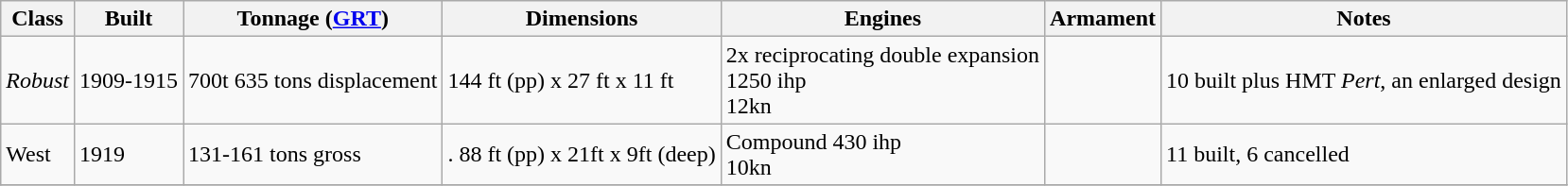<table class="wikitable sortable nowraplinks">
<tr>
<th>Class</th>
<th>Built</th>
<th>Tonnage (<a href='#'>GRT</a>)</th>
<th>Dimensions</th>
<th>Engines</th>
<th>Armament</th>
<th class="unsortable">Notes</th>
</tr>
<tr>
<td><em>Robust</em></td>
<td>1909-1915</td>
<td>700t 635 tons displacement</td>
<td>144 ft (pp) x 27 ft x 11 ft</td>
<td>2x reciprocating double expansion<br>1250 ihp<br>12kn</td>
<td></td>
<td>10 built plus HMT <em>Pert</em>, an enlarged design</td>
</tr>
<tr>
<td>West</td>
<td>1919</td>
<td>131-161 tons gross</td>
<td>. 88 ft (pp) x 21ft x 9ft (deep)</td>
<td>Compound 430 ihp<br>10kn</td>
<td></td>
<td>11 built, 6 cancelled</td>
</tr>
<tr>
</tr>
</table>
